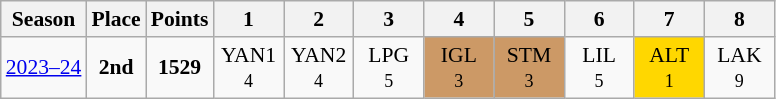<table class="wikitable" border="1" style="text-align:center; font-size:90%;">
<tr>
<th>Season</th>
<th>Place</th>
<th>Points</th>
<th width=40px>1</th>
<th width=40px>2</th>
<th width=40px>3</th>
<th width=40px>4</th>
<th width=40px>5</th>
<th width=40px>6</th>
<th width=40px>7</th>
<th width=40px>8</th>
</tr>
<tr>
<td><a href='#'>2023–24</a></td>
<td><strong>2nd</strong></td>
<td><strong>1529</strong></td>
<td>YAN1<br><small>4</small></td>
<td>YAN2<br><small>4</small></td>
<td>LPG<br><small>5</small></td>
<td style="background:#c96">IGL<br><small>3</small></td>
<td style="background:#c96">STM<br><small>3</small></td>
<td>LIL<br><small>5</small></td>
<td style="background:gold">ALT<br><small>1</small></td>
<td>LAK<br><small>9</small></td>
</tr>
</table>
